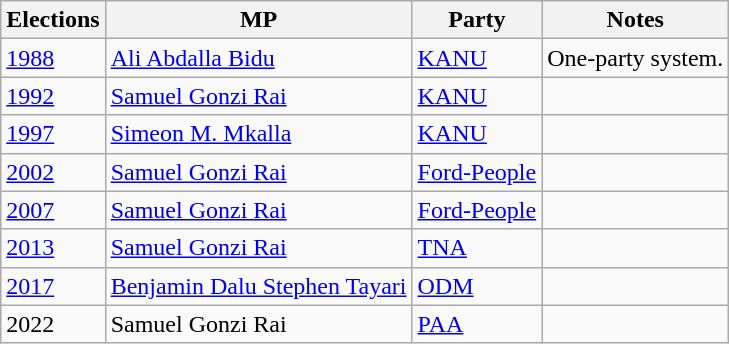<table class="wikitable">
<tr>
<th>Elections</th>
<th>MP </th>
<th>Party</th>
<th>Notes</th>
</tr>
<tr>
<td><a href='#'>1988</a></td>
<td><a href='#'>Ali Abdalla Bidu</a></td>
<td><a href='#'>KANU</a></td>
<td>One-party system.</td>
</tr>
<tr>
<td><a href='#'>1992</a></td>
<td><a href='#'>Samuel Gonzi Rai</a></td>
<td><a href='#'>KANU</a></td>
<td></td>
</tr>
<tr>
<td><a href='#'>1997</a></td>
<td><a href='#'>Simeon M. Mkalla</a></td>
<td><a href='#'>KANU</a></td>
<td></td>
</tr>
<tr>
<td><a href='#'>2002</a></td>
<td><a href='#'>Samuel Gonzi Rai</a></td>
<td><a href='#'>Ford-People</a></td>
<td></td>
</tr>
<tr>
<td><a href='#'>2007</a></td>
<td><a href='#'>Samuel Gonzi Rai</a></td>
<td><a href='#'>Ford-People</a></td>
<td></td>
</tr>
<tr>
<td><a href='#'>2013</a></td>
<td><a href='#'>Samuel Gonzi Rai</a></td>
<td><a href='#'>TNA</a></td>
<td></td>
</tr>
<tr>
<td><a href='#'>2017</a></td>
<td><a href='#'>Benjamin Dalu Stephen Tayari</a></td>
<td><a href='#'>ODM</a></td>
</tr>
<tr>
<td>2022</td>
<td>Samuel Gonzi Rai</td>
<td><a href='#'>PAA</a></td>
<td></td>
</tr>
</table>
